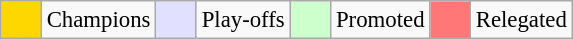<table class="wikitable" style="font-size: 95%">
<tr>
<td bgcolor="#FFD700" width="20"> </td>
<td>Champions</td>
<td bgcolor="#e1e1ff" width="20"> </td>
<td>Play-offs</td>
<td bgcolor="#ccffcc" width="20"> </td>
<td>Promoted</td>
<td bgcolor="#ff7777" width="20"> </td>
<td>Relegated</td>
</tr>
</table>
